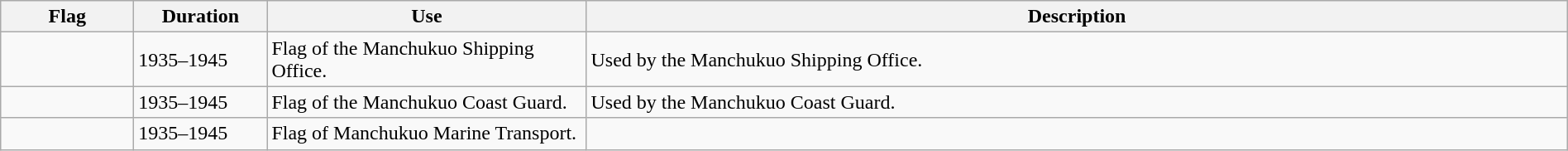<table class="wikitable" width="100%">
<tr>
<th style="width:100px;">Flag</th>
<th style="width:100px;">Duration</th>
<th style="width:250px;">Use</th>
<th style="min-width:250px">Description</th>
</tr>
<tr>
<td></td>
<td>1935–1945</td>
<td>Flag of the Manchukuo Shipping Office.</td>
<td>Used by the Manchukuo Shipping Office.</td>
</tr>
<tr>
<td></td>
<td>1935–1945</td>
<td>Flag of the Manchukuo Coast Guard.</td>
<td>Used by the Manchukuo Coast Guard.</td>
</tr>
<tr>
<td></td>
<td>1935–1945</td>
<td>Flag of Manchukuo Marine Transport.</td>
<td></td>
</tr>
</table>
